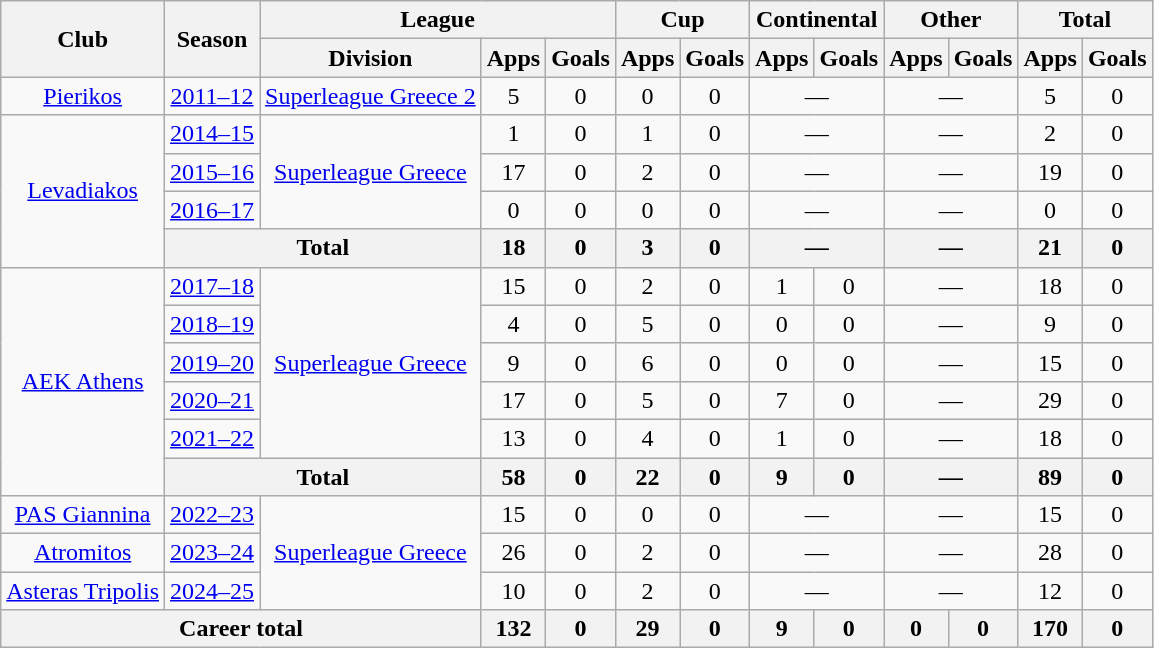<table class="wikitable" style="text-align:center">
<tr>
<th rowspan=2>Club</th>
<th rowspan=2>Season</th>
<th colspan=3>League</th>
<th colspan=2>Cup</th>
<th colspan=2>Continental</th>
<th colspan=2>Other</th>
<th colspan=2>Total</th>
</tr>
<tr>
<th>Division</th>
<th>Apps</th>
<th>Goals</th>
<th>Apps</th>
<th>Goals</th>
<th>Apps</th>
<th>Goals</th>
<th>Apps</th>
<th>Goals</th>
<th>Apps</th>
<th>Goals</th>
</tr>
<tr>
<td><a href='#'>Pierikos</a></td>
<td><a href='#'>2011–12</a></td>
<td><a href='#'>Superleague Greece 2</a></td>
<td>5</td>
<td>0</td>
<td>0</td>
<td>0</td>
<td colspan="2">—</td>
<td colspan="2">—</td>
<td>5</td>
<td>0</td>
</tr>
<tr>
<td rowspan="4"><a href='#'>Levadiakos</a></td>
<td><a href='#'>2014–15</a></td>
<td rowspan="3"><a href='#'>Superleague Greece</a></td>
<td>1</td>
<td>0</td>
<td>1</td>
<td>0</td>
<td colspan="2">—</td>
<td colspan="2">—</td>
<td>2</td>
<td>0</td>
</tr>
<tr>
<td><a href='#'>2015–16</a></td>
<td>17</td>
<td>0</td>
<td>2</td>
<td>0</td>
<td colspan="2">—</td>
<td colspan="2">—</td>
<td>19</td>
<td>0</td>
</tr>
<tr>
<td><a href='#'>2016–17</a></td>
<td>0</td>
<td>0</td>
<td>0</td>
<td>0</td>
<td colspan="2">—</td>
<td colspan="2">—</td>
<td>0</td>
<td>0</td>
</tr>
<tr>
<th colspan="2">Total</th>
<th>18</th>
<th>0</th>
<th>3</th>
<th>0</th>
<th colspan="2">—</th>
<th colspan="2">—</th>
<th>21</th>
<th>0</th>
</tr>
<tr>
<td rowspan="6"><a href='#'>AEK Athens</a></td>
<td><a href='#'>2017–18</a></td>
<td rowspan="5"><a href='#'>Superleague Greece</a></td>
<td>15</td>
<td>0</td>
<td>2</td>
<td>0</td>
<td>1</td>
<td>0</td>
<td colspan="2">—</td>
<td>18</td>
<td>0</td>
</tr>
<tr>
<td><a href='#'>2018–19</a></td>
<td>4</td>
<td>0</td>
<td>5</td>
<td>0</td>
<td>0</td>
<td>0</td>
<td colspan="2">—</td>
<td>9</td>
<td>0</td>
</tr>
<tr>
<td><a href='#'>2019–20</a></td>
<td>9</td>
<td>0</td>
<td>6</td>
<td>0</td>
<td>0</td>
<td>0</td>
<td colspan="2">—</td>
<td>15</td>
<td>0</td>
</tr>
<tr>
<td><a href='#'>2020–21</a></td>
<td>17</td>
<td>0</td>
<td>5</td>
<td>0</td>
<td>7</td>
<td>0</td>
<td colspan="2">—</td>
<td>29</td>
<td>0</td>
</tr>
<tr>
<td><a href='#'>2021–22</a></td>
<td>13</td>
<td>0</td>
<td>4</td>
<td>0</td>
<td>1</td>
<td>0</td>
<td colspan="2">—</td>
<td>18</td>
<td>0</td>
</tr>
<tr>
<th colspan="2">Total</th>
<th>58</th>
<th>0</th>
<th>22</th>
<th>0</th>
<th>9</th>
<th>0</th>
<th colspan="2">—</th>
<th>89</th>
<th>0</th>
</tr>
<tr>
<td><a href='#'>PAS Giannina</a></td>
<td><a href='#'>2022–23</a></td>
<td rowspan="3"><a href='#'>Superleague Greece</a></td>
<td>15</td>
<td>0</td>
<td>0</td>
<td>0</td>
<td colspan="2">—</td>
<td colspan="2">—</td>
<td>15</td>
<td>0</td>
</tr>
<tr>
<td><a href='#'>Atromitos</a></td>
<td><a href='#'>2023–24</a></td>
<td>26</td>
<td>0</td>
<td>2</td>
<td>0</td>
<td colspan="2">—</td>
<td colspan="2">—</td>
<td>28</td>
<td>0</td>
</tr>
<tr>
<td><a href='#'>Asteras Tripolis</a></td>
<td><a href='#'>2024–25</a></td>
<td>10</td>
<td>0</td>
<td>2</td>
<td>0</td>
<td colspan="2">—</td>
<td colspan="2">—</td>
<td>12</td>
<td>0</td>
</tr>
<tr>
<th colspan="3">Career total</th>
<th>132</th>
<th>0</th>
<th>29</th>
<th>0</th>
<th>9</th>
<th>0</th>
<th>0</th>
<th>0</th>
<th>170</th>
<th>0</th>
</tr>
</table>
